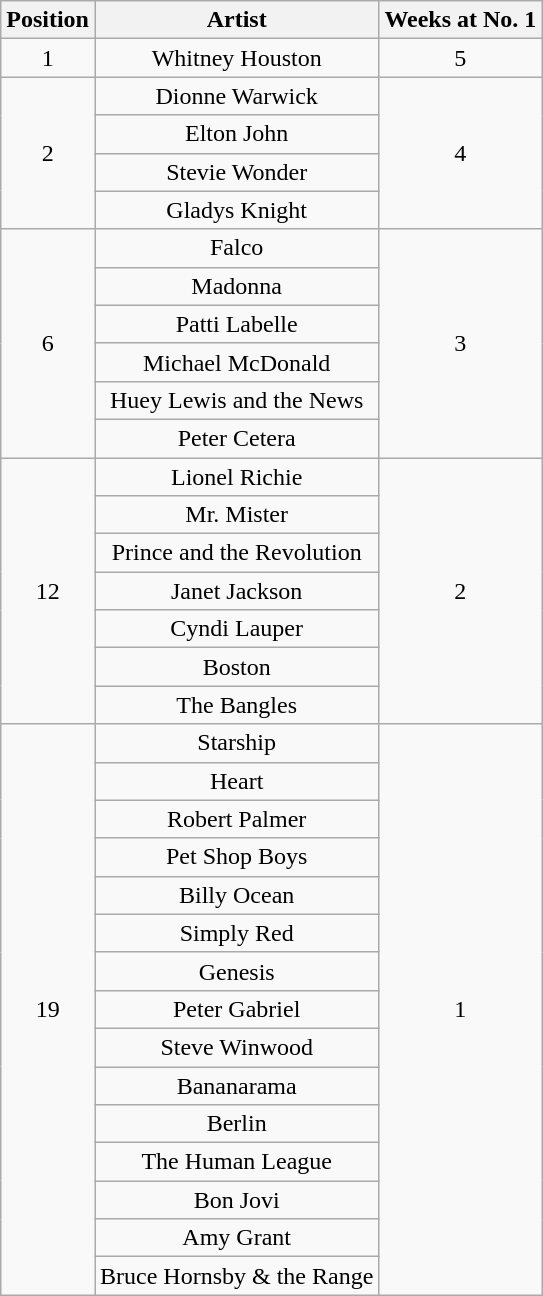<table class="wikitable plainrowheaders" style="text-align:center;">
<tr>
<th>Position</th>
<th>Artist</th>
<th>Weeks at No. 1</th>
</tr>
<tr>
<td>1</td>
<td>Whitney Houston</td>
<td>5</td>
</tr>
<tr>
<td rowspan=4>2</td>
<td>Dionne Warwick</td>
<td rowspan=4>4</td>
</tr>
<tr>
<td>Elton John</td>
</tr>
<tr>
<td>Stevie Wonder</td>
</tr>
<tr>
<td>Gladys Knight</td>
</tr>
<tr>
<td rowspan=6>6</td>
<td>Falco</td>
<td rowspan=6>3</td>
</tr>
<tr>
<td>Madonna</td>
</tr>
<tr>
<td>Patti Labelle</td>
</tr>
<tr>
<td>Michael McDonald</td>
</tr>
<tr>
<td>Huey Lewis and the News</td>
</tr>
<tr>
<td>Peter Cetera</td>
</tr>
<tr>
<td rowspan=7>12</td>
<td>Lionel Richie</td>
<td rowspan=7>2</td>
</tr>
<tr>
<td>Mr. Mister</td>
</tr>
<tr>
<td>Prince and the Revolution</td>
</tr>
<tr>
<td>Janet Jackson</td>
</tr>
<tr>
<td>Cyndi Lauper</td>
</tr>
<tr>
<td>Boston</td>
</tr>
<tr>
<td>The Bangles</td>
</tr>
<tr>
<td rowspan=15>19</td>
<td>Starship</td>
<td rowspan=15>1</td>
</tr>
<tr>
<td>Heart</td>
</tr>
<tr>
<td>Robert Palmer</td>
</tr>
<tr>
<td>Pet Shop Boys</td>
</tr>
<tr>
<td>Billy Ocean</td>
</tr>
<tr>
<td>Simply Red</td>
</tr>
<tr>
<td>Genesis</td>
</tr>
<tr>
<td>Peter Gabriel</td>
</tr>
<tr>
<td>Steve Winwood</td>
</tr>
<tr>
<td>Bananarama</td>
</tr>
<tr>
<td>Berlin</td>
</tr>
<tr>
<td>The Human League</td>
</tr>
<tr>
<td>Bon Jovi</td>
</tr>
<tr>
<td>Amy Grant</td>
</tr>
<tr>
<td>Bruce Hornsby & the Range</td>
</tr>
</table>
